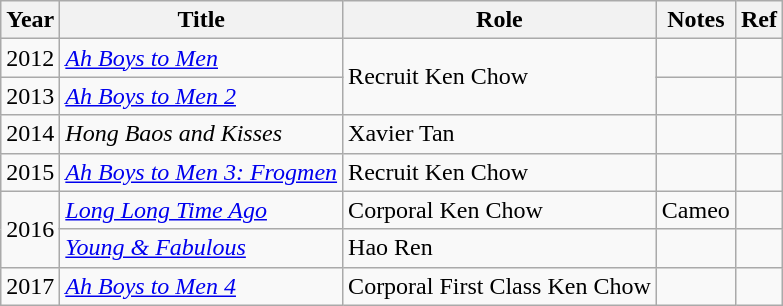<table class="wikitable">
<tr>
<th width=10>Year</th>
<th>Title</th>
<th>Role</th>
<th>Notes</th>
<th>Ref</th>
</tr>
<tr>
<td>2012</td>
<td><em><a href='#'>Ah Boys to Men</a></em></td>
<td rowspan="2">Recruit Ken Chow</td>
<td></td>
<td></td>
</tr>
<tr>
<td>2013</td>
<td><em><a href='#'>Ah Boys to Men 2</a></em></td>
<td></td>
<td></td>
</tr>
<tr>
<td>2014</td>
<td><em>Hong Baos and Kisses</em></td>
<td>Xavier Tan</td>
<td></td>
<td></td>
</tr>
<tr>
<td>2015</td>
<td><em><a href='#'>Ah Boys to Men 3: Frogmen</a></em></td>
<td>Recruit Ken Chow</td>
<td></td>
<td></td>
</tr>
<tr>
<td rowspan="2">2016</td>
<td><em><a href='#'>Long Long Time Ago</a></em></td>
<td>Corporal Ken Chow</td>
<td>Cameo</td>
<td></td>
</tr>
<tr>
<td><em><a href='#'>Young & Fabulous</a></em></td>
<td>Hao Ren</td>
<td></td>
<td></td>
</tr>
<tr>
<td>2017</td>
<td><em><a href='#'>Ah Boys to Men 4</a></em></td>
<td>Corporal First Class Ken Chow</td>
<td></td>
<td></td>
</tr>
</table>
